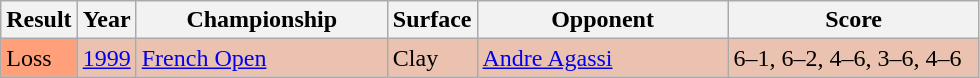<table class="sortable wikitable">
<tr>
<th style="width:40px">Result</th>
<th>Year</th>
<th width=160>Championship</th>
<th>Surface</th>
<th style="width:160px">Opponent</th>
<th width=160 class="unsortable">Score</th>
</tr>
<tr bgcolor=EBC2AF>
<td style="background:#ffa07a;">Loss</td>
<td><a href='#'>1999</a></td>
<td><a href='#'>French Open</a></td>
<td>Clay</td>
<td> <a href='#'>Andre Agassi</a></td>
<td>6–1, 6–2, 4–6, 3–6, 4–6</td>
</tr>
</table>
